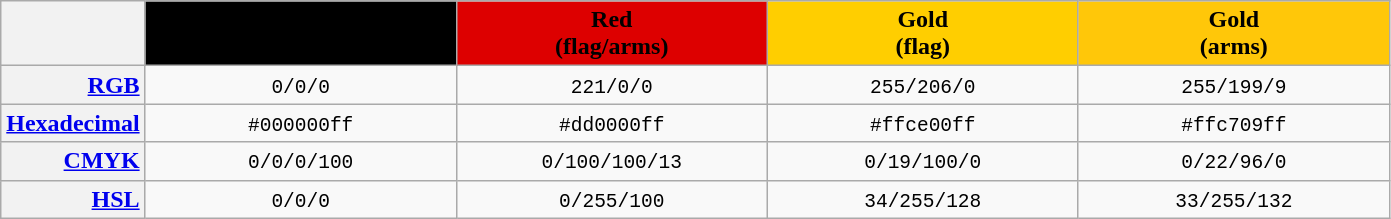<table class="wikitable" style="text-align:center;">
<tr>
<th>  </th>
<th style="background:#000000ff; width:200px"><span>Black<br>(flag/arms)</span></th>
<th style="background:#dd0000ff; width:200px"><span>Red<br>(flag/arms)</span></th>
<th style="background:#ffce00ff; width:200px"><span>Gold<br>(flag)</span></th>
<th style="background:#ffc709ff; width:200px"><span>Gold<br>(arms)</span></th>
</tr>
<tr>
<td style="background:#F2F2F2; text-align:right"><strong><a href='#'>RGB</a></strong></td>
<td><code>0/0/0</code></td>
<td><code>221/0/0</code></td>
<td><code>255/206/0</code></td>
<td><code>255/199/9</code></td>
</tr>
<tr>
<td style="background:#F2F2F2; text-align:right"><strong><a href='#'>Hexadecimal</a></strong></td>
<td><code>#000000ff</code></td>
<td><code>#dd0000ff</code></td>
<td><code>#ffce00ff</code></td>
<td><code>#ffc709ff</code></td>
</tr>
<tr>
<td style="background:#F2F2F2; text-align:right"><strong><a href='#'>CMYK</a></strong></td>
<td><code>0/0/0/100</code></td>
<td><code>0/100/100/13</code></td>
<td><code>0/19/100/0</code></td>
<td><code>0/22/96/0</code></td>
</tr>
<tr>
<td style="background:#F2F2F2; text-align:right"><strong><a href='#'>HSL</a></strong></td>
<td><code>0/0/0</code></td>
<td><code>0/255/100</code></td>
<td><code>34/255/128</code></td>
<td><code>33/255/132</code></td>
</tr>
</table>
